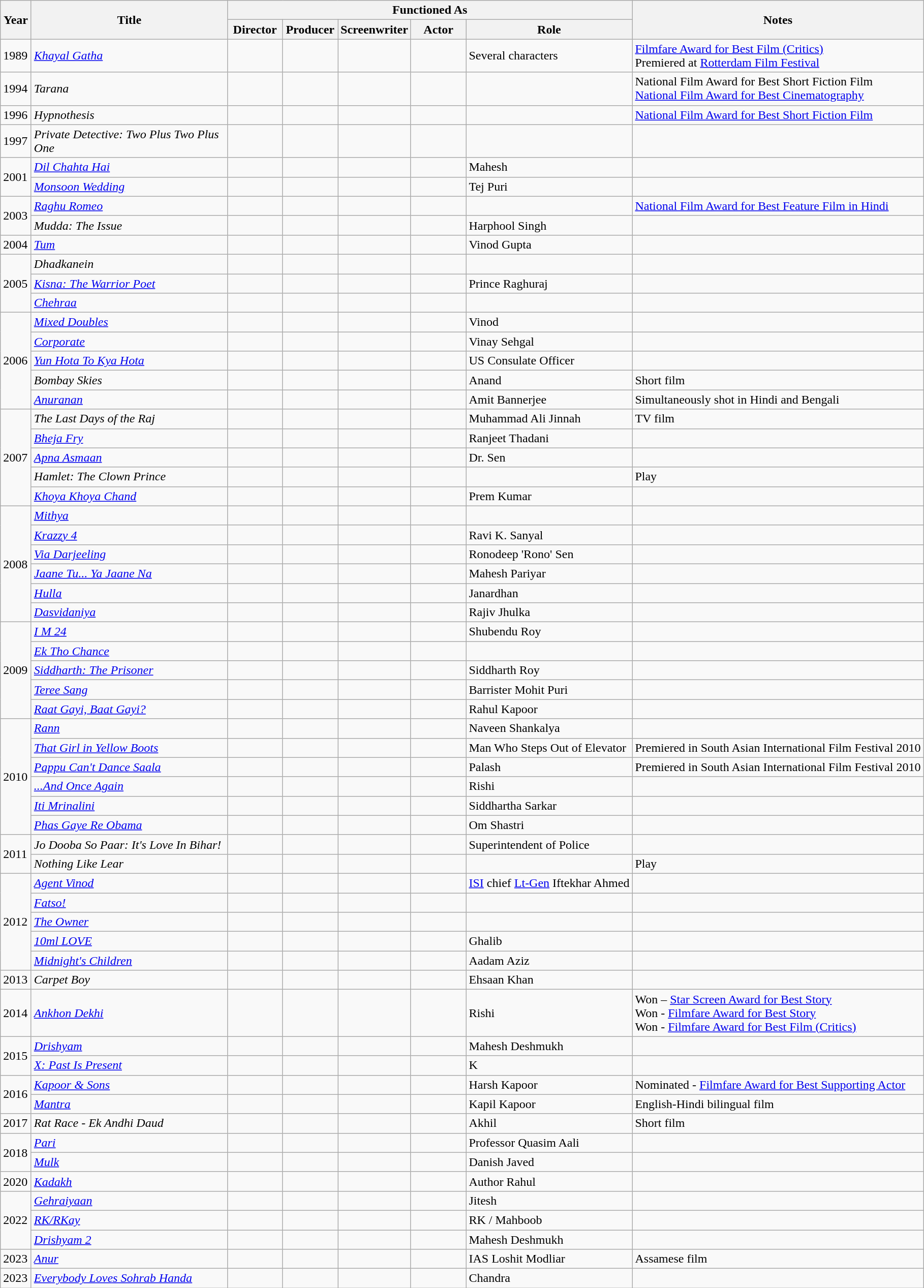<table class="wikitable sortable" style="margin-right: 0;">
<tr>
<th rowspan="2" width="33">Year</th>
<th rowspan="2" width="250">Title</th>
<th colspan="5">Functioned As</th>
<th rowspan="2">Notes</th>
</tr>
<tr>
<th width="65">Director</th>
<th width="65">Producer</th>
<th width="65">Screenwriter</th>
<th width="65">Actor</th>
<th>Role</th>
</tr>
<tr>
<td>1989</td>
<td><em><a href='#'>Khayal Gatha</a></em></td>
<td></td>
<td></td>
<td></td>
<td></td>
<td>Several characters</td>
<td><a href='#'>Filmfare Award for Best Film (Critics)</a><br>Premiered at <a href='#'>Rotterdam Film Festival</a></td>
</tr>
<tr>
<td>1994</td>
<td><em>Tarana</em></td>
<td></td>
<td></td>
<td></td>
<td></td>
<td></td>
<td>National Film Award for Best Short Fiction Film<br><a href='#'>National Film Award for Best Cinematography</a></td>
</tr>
<tr>
<td>1996</td>
<td><em>Hypnothesis</em></td>
<td></td>
<td></td>
<td></td>
<td></td>
<td></td>
<td><a href='#'>National Film Award for Best Short Fiction Film</a></td>
</tr>
<tr>
<td>1997</td>
<td><em>Private Detective: Two Plus Two Plus One</em></td>
<td></td>
<td></td>
<td></td>
<td></td>
<td></td>
<td></td>
</tr>
<tr>
<td rowspan="2">2001</td>
<td><em><a href='#'>Dil Chahta Hai</a></em></td>
<td></td>
<td></td>
<td></td>
<td></td>
<td>Mahesh</td>
<td></td>
</tr>
<tr>
<td><em><a href='#'>Monsoon Wedding</a></em></td>
<td></td>
<td></td>
<td></td>
<td></td>
<td>Tej Puri</td>
<td></td>
</tr>
<tr>
<td rowspan="2">2003</td>
<td><em><a href='#'>Raghu Romeo</a></em></td>
<td></td>
<td></td>
<td></td>
<td></td>
<td></td>
<td><a href='#'>National Film Award for Best Feature Film in Hindi</a></td>
</tr>
<tr>
<td><em>Mudda: The Issue</em></td>
<td></td>
<td></td>
<td></td>
<td></td>
<td>Harphool Singh</td>
<td></td>
</tr>
<tr>
<td>2004</td>
<td><em><a href='#'>Tum</a></em></td>
<td></td>
<td></td>
<td></td>
<td></td>
<td>Vinod Gupta</td>
<td></td>
</tr>
<tr>
<td rowspan="3">2005</td>
<td><em>Dhadkanein</em></td>
<td></td>
<td></td>
<td></td>
<td></td>
<td></td>
<td></td>
</tr>
<tr>
<td><em><a href='#'>Kisna: The Warrior Poet</a></em></td>
<td></td>
<td></td>
<td></td>
<td></td>
<td>Prince Raghuraj</td>
<td></td>
</tr>
<tr>
<td><em><a href='#'>Chehraa</a></em></td>
<td></td>
<td></td>
<td></td>
<td></td>
<td></td>
<td></td>
</tr>
<tr>
<td rowspan="5">2006</td>
<td><em><a href='#'>Mixed Doubles</a></em></td>
<td></td>
<td></td>
<td></td>
<td></td>
<td>Vinod</td>
<td></td>
</tr>
<tr>
<td><em><a href='#'>Corporate</a></em></td>
<td></td>
<td></td>
<td></td>
<td></td>
<td>Vinay Sehgal</td>
<td></td>
</tr>
<tr>
<td><em><a href='#'>Yun Hota To Kya Hota</a></em></td>
<td></td>
<td></td>
<td></td>
<td></td>
<td>US Consulate Officer</td>
<td></td>
</tr>
<tr>
<td><em>Bombay Skies</em></td>
<td></td>
<td></td>
<td></td>
<td></td>
<td>Anand</td>
<td>Short film</td>
</tr>
<tr>
<td><em><a href='#'>Anuranan</a></em></td>
<td></td>
<td></td>
<td></td>
<td></td>
<td>Amit Bannerjee</td>
<td>Simultaneously shot in Hindi and Bengali</td>
</tr>
<tr>
<td rowspan="5">2007</td>
<td><em>The Last Days of the Raj</em></td>
<td></td>
<td></td>
<td></td>
<td></td>
<td>Muhammad Ali Jinnah</td>
<td>TV film</td>
</tr>
<tr>
<td><em><a href='#'>Bheja Fry</a></em></td>
<td></td>
<td></td>
<td></td>
<td></td>
<td>Ranjeet Thadani</td>
<td></td>
</tr>
<tr>
<td><em><a href='#'>Apna Asmaan</a></em></td>
<td></td>
<td></td>
<td></td>
<td></td>
<td>Dr. Sen</td>
<td></td>
</tr>
<tr>
<td><em>Hamlet: The Clown Prince</em></td>
<td></td>
<td></td>
<td></td>
<td></td>
<td></td>
<td>Play</td>
</tr>
<tr>
<td><em><a href='#'>Khoya Khoya Chand</a></em></td>
<td></td>
<td></td>
<td></td>
<td></td>
<td>Prem Kumar</td>
<td></td>
</tr>
<tr>
<td rowspan="6">2008</td>
<td><em><a href='#'>Mithya</a></em></td>
<td></td>
<td></td>
<td></td>
<td></td>
<td></td>
<td></td>
</tr>
<tr>
<td><em><a href='#'>Krazzy 4</a></em></td>
<td></td>
<td></td>
<td></td>
<td></td>
<td>Ravi K. Sanyal</td>
<td></td>
</tr>
<tr>
<td><em><a href='#'>Via Darjeeling</a></em></td>
<td></td>
<td></td>
<td></td>
<td></td>
<td>Ronodeep 'Rono' Sen</td>
<td></td>
</tr>
<tr>
<td><em><a href='#'>Jaane Tu... Ya Jaane Na</a></em></td>
<td></td>
<td></td>
<td></td>
<td></td>
<td>Mahesh Pariyar</td>
<td></td>
</tr>
<tr>
<td><em><a href='#'>Hulla</a></em></td>
<td></td>
<td></td>
<td></td>
<td></td>
<td>Janardhan</td>
<td></td>
</tr>
<tr>
<td><em><a href='#'>Dasvidaniya</a></em></td>
<td></td>
<td></td>
<td></td>
<td></td>
<td>Rajiv Jhulka</td>
<td></td>
</tr>
<tr>
<td rowspan="5">2009</td>
<td><em><a href='#'>I M 24</a></em></td>
<td></td>
<td></td>
<td></td>
<td></td>
<td>Shubendu Roy</td>
<td></td>
</tr>
<tr>
<td><em><a href='#'>Ek Tho Chance</a></em></td>
<td></td>
<td></td>
<td></td>
<td></td>
<td></td>
<td></td>
</tr>
<tr>
<td><em><a href='#'>Siddharth: The Prisoner</a></em></td>
<td></td>
<td></td>
<td></td>
<td></td>
<td>Siddharth Roy</td>
<td></td>
</tr>
<tr>
<td><em><a href='#'>Teree Sang</a></em></td>
<td></td>
<td></td>
<td></td>
<td></td>
<td>Barrister Mohit Puri</td>
<td></td>
</tr>
<tr>
<td><em><a href='#'>Raat Gayi, Baat Gayi?</a></em></td>
<td></td>
<td></td>
<td></td>
<td></td>
<td>Rahul Kapoor</td>
<td></td>
</tr>
<tr>
<td rowspan="6">2010</td>
<td><em><a href='#'>Rann</a></em></td>
<td></td>
<td></td>
<td></td>
<td></td>
<td>Naveen Shankalya</td>
<td></td>
</tr>
<tr>
<td><em><a href='#'>That Girl in Yellow Boots</a></em></td>
<td></td>
<td></td>
<td></td>
<td></td>
<td>Man Who Steps Out of Elevator</td>
<td>Premiered in South Asian International Film Festival 2010</td>
</tr>
<tr>
<td><em><a href='#'>Pappu Can't Dance Saala</a></em></td>
<td></td>
<td></td>
<td></td>
<td></td>
<td>Palash</td>
<td>Premiered in South Asian International Film Festival 2010</td>
</tr>
<tr>
<td><em><a href='#'>...And Once Again</a></em></td>
<td></td>
<td></td>
<td></td>
<td></td>
<td>Rishi</td>
<td></td>
</tr>
<tr>
<td><em><a href='#'>Iti Mrinalini</a></em></td>
<td></td>
<td></td>
<td></td>
<td></td>
<td>Siddhartha Sarkar</td>
<td></td>
</tr>
<tr>
<td><em><a href='#'>Phas Gaye Re Obama</a></em></td>
<td></td>
<td></td>
<td></td>
<td></td>
<td>Om Shastri</td>
<td></td>
</tr>
<tr>
<td rowspan="2">2011</td>
<td><em>Jo Dooba So Paar: It's Love In Bihar!</em></td>
<td></td>
<td></td>
<td></td>
<td></td>
<td>Superintendent of Police</td>
<td></td>
</tr>
<tr>
<td><em>Nothing Like Lear</em></td>
<td></td>
<td></td>
<td></td>
<td></td>
<td></td>
<td>Play</td>
</tr>
<tr>
<td rowspan="5">2012</td>
<td><em><a href='#'>Agent Vinod</a></em></td>
<td></td>
<td></td>
<td></td>
<td></td>
<td><a href='#'>ISI</a> chief <a href='#'>Lt-Gen</a> Iftekhar Ahmed</td>
<td></td>
</tr>
<tr>
<td><em><a href='#'>Fatso!</a></em></td>
<td></td>
<td></td>
<td></td>
<td></td>
<td></td>
<td></td>
</tr>
<tr>
<td><em><a href='#'>The Owner</a></em></td>
<td></td>
<td></td>
<td></td>
<td></td>
<td></td>
<td></td>
</tr>
<tr>
<td><em><a href='#'>10ml LOVE</a></em></td>
<td></td>
<td></td>
<td></td>
<td></td>
<td>Ghalib</td>
<td></td>
</tr>
<tr>
<td><em><a href='#'>Midnight's Children</a></em></td>
<td></td>
<td></td>
<td></td>
<td></td>
<td>Aadam Aziz</td>
<td></td>
</tr>
<tr>
<td>2013</td>
<td><em>Carpet Boy</em></td>
<td></td>
<td></td>
<td></td>
<td></td>
<td>Ehsaan Khan</td>
<td></td>
</tr>
<tr>
<td>2014</td>
<td><em><a href='#'>Ankhon Dekhi</a></em></td>
<td></td>
<td></td>
<td></td>
<td></td>
<td>Rishi</td>
<td>Won – <a href='#'>Star Screen Award for Best Story</a> <br>Won - <a href='#'>Filmfare Award for Best Story</a> <br>Won - <a href='#'>Filmfare Award for Best Film (Critics)</a></td>
</tr>
<tr>
<td rowspan="2">2015</td>
<td><em><a href='#'>Drishyam</a></em></td>
<td></td>
<td></td>
<td></td>
<td></td>
<td>Mahesh Deshmukh</td>
<td></td>
</tr>
<tr>
<td><em><a href='#'>X: Past Is Present</a></em></td>
<td></td>
<td></td>
<td></td>
<td></td>
<td>K</td>
<td></td>
</tr>
<tr>
<td rowspan="2">2016</td>
<td><em><a href='#'>Kapoor & Sons</a></em></td>
<td></td>
<td></td>
<td></td>
<td></td>
<td>Harsh Kapoor</td>
<td>Nominated - <a href='#'>Filmfare Award for Best Supporting Actor</a></td>
</tr>
<tr>
<td><a href='#'><em>Mantra</em></a></td>
<td></td>
<td></td>
<td></td>
<td></td>
<td>Kapil Kapoor</td>
<td>English-Hindi bilingual film</td>
</tr>
<tr>
<td>2017</td>
<td><em>Rat Race - Ek Andhi Daud</em></td>
<td></td>
<td></td>
<td></td>
<td></td>
<td>Akhil</td>
<td>Short film</td>
</tr>
<tr>
<td rowspan="2">2018</td>
<td><a href='#'><em>Pari</em></a></td>
<td></td>
<td></td>
<td></td>
<td></td>
<td>Professor Quasim Aali</td>
<td></td>
</tr>
<tr>
<td><a href='#'><em>Mulk</em></a></td>
<td></td>
<td></td>
<td></td>
<td></td>
<td>Danish Javed</td>
<td></td>
</tr>
<tr>
<td>2020</td>
<td><em><a href='#'>Kadakh</a></em></td>
<td></td>
<td></td>
<td></td>
<td></td>
<td>Author Rahul</td>
<td></td>
</tr>
<tr>
<td rowspan="3">2022</td>
<td><a href='#'><em>Gehraiyaan</em></a></td>
<td></td>
<td></td>
<td></td>
<td></td>
<td>Jitesh</td>
<td></td>
</tr>
<tr>
<td><em><a href='#'>RK/RKay</a></em></td>
<td></td>
<td></td>
<td></td>
<td></td>
<td>RK / Mahboob</td>
<td></td>
</tr>
<tr>
<td><em><a href='#'>Drishyam 2</a></em></td>
<td></td>
<td></td>
<td></td>
<td></td>
<td>Mahesh Deshmukh</td>
<td></td>
</tr>
<tr>
<td>2023</td>
<td><em><a href='#'>Anur</a></em></td>
<td></td>
<td></td>
<td></td>
<td></td>
<td>IAS Loshit Modliar</td>
<td>Assamese film</td>
</tr>
<tr>
<td>2023</td>
<td><em><a href='#'>Everybody Loves Sohrab Handa</a></em></td>
<td></td>
<td></td>
<td></td>
<td></td>
<td>Chandra</td>
<td></td>
</tr>
</table>
